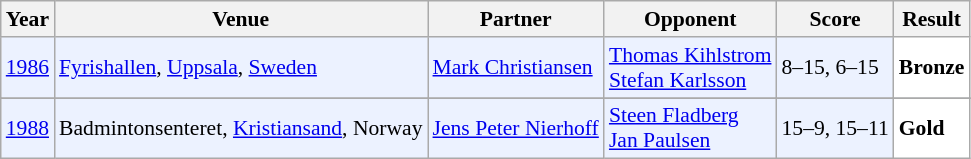<table class="sortable wikitable" style="font-size: 90%;">
<tr>
<th>Year</th>
<th>Venue</th>
<th>Partner</th>
<th>Opponent</th>
<th>Score</th>
<th>Result</th>
</tr>
<tr style="background:#ECF2FF">
<td align="center"><a href='#'>1986</a></td>
<td align="left"><a href='#'>Fyrishallen</a>, <a href='#'>Uppsala</a>, <a href='#'>Sweden</a></td>
<td align="left"> <a href='#'>Mark Christiansen</a></td>
<td align="left"> <a href='#'>Thomas Kihlstrom</a><br> <a href='#'>Stefan Karlsson</a></td>
<td align="left">8–15, 6–15</td>
<td style="text-align:left; background:white"> <strong>Bronze</strong></td>
</tr>
<tr>
</tr>
<tr style="background:#ECF2FF">
<td align="center"><a href='#'>1988</a></td>
<td align="left">Badmintonsenteret, <a href='#'>Kristiansand</a>, Norway</td>
<td align="left"> <a href='#'>Jens Peter Nierhoff</a></td>
<td align="left"> <a href='#'>Steen Fladberg</a><br> <a href='#'>Jan Paulsen</a></td>
<td align="left">15–9, 15–11</td>
<td style="text-align:left; background:white"> <strong>Gold</strong></td>
</tr>
</table>
